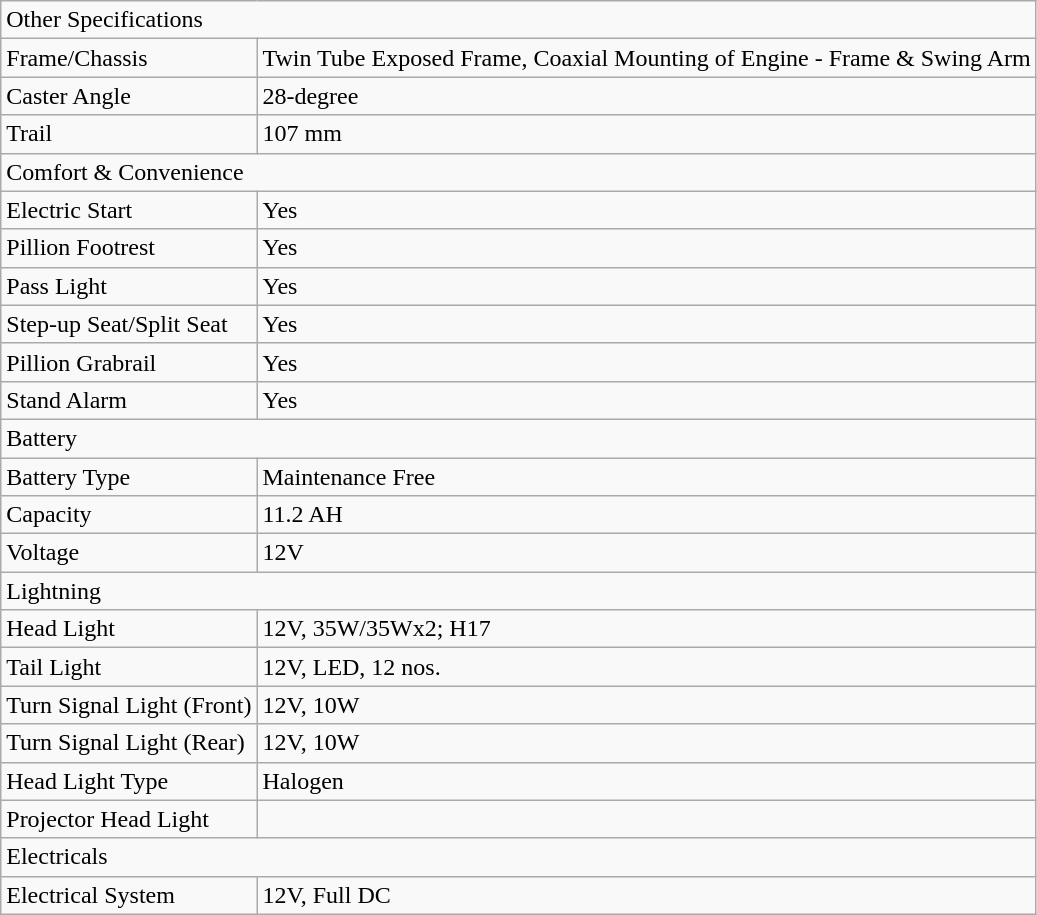<table class="wikitable">
<tr>
<td colspan="2">Other Specifications</td>
</tr>
<tr>
<td>Frame/Chassis</td>
<td>Twin Tube Exposed Frame, Coaxial Mounting of Engine - Frame & Swing Arm</td>
</tr>
<tr>
<td>Caster Angle</td>
<td>28-degree</td>
</tr>
<tr>
<td>Trail</td>
<td>107 mm</td>
</tr>
<tr>
<td colspan="2">Comfort & Convenience</td>
</tr>
<tr>
<td>Electric Start</td>
<td>Yes</td>
</tr>
<tr>
<td>Pillion Footrest</td>
<td>Yes</td>
</tr>
<tr>
<td>Pass Light</td>
<td>Yes</td>
</tr>
<tr>
<td>Step-up Seat/Split Seat</td>
<td>Yes</td>
</tr>
<tr>
<td>Pillion Grabrail</td>
<td>Yes</td>
</tr>
<tr>
<td>Stand Alarm</td>
<td>Yes</td>
</tr>
<tr>
<td colspan="2">Battery</td>
</tr>
<tr>
<td>Battery Type</td>
<td>Maintenance Free</td>
</tr>
<tr>
<td>Capacity</td>
<td>11.2 AH</td>
</tr>
<tr>
<td>Voltage</td>
<td>12V</td>
</tr>
<tr>
<td colspan="2">Lightning</td>
</tr>
<tr>
<td>Head Light</td>
<td>12V,  35W/35Wx2; H17</td>
</tr>
<tr>
<td>Tail Light</td>
<td>12V,  LED, 12 nos.</td>
</tr>
<tr>
<td>Turn Signal Light (Front)</td>
<td>12V,  10W</td>
</tr>
<tr>
<td>Turn Signal Light (Rear)</td>
<td>12V,  10W</td>
</tr>
<tr>
<td>Head Light Type</td>
<td>Halogen</td>
</tr>
<tr>
<td>Projector Head Light</td>
<td></td>
</tr>
<tr>
<td colspan="2">Electricals</td>
</tr>
<tr>
<td>Electrical System</td>
<td>12V,  Full DC</td>
</tr>
</table>
